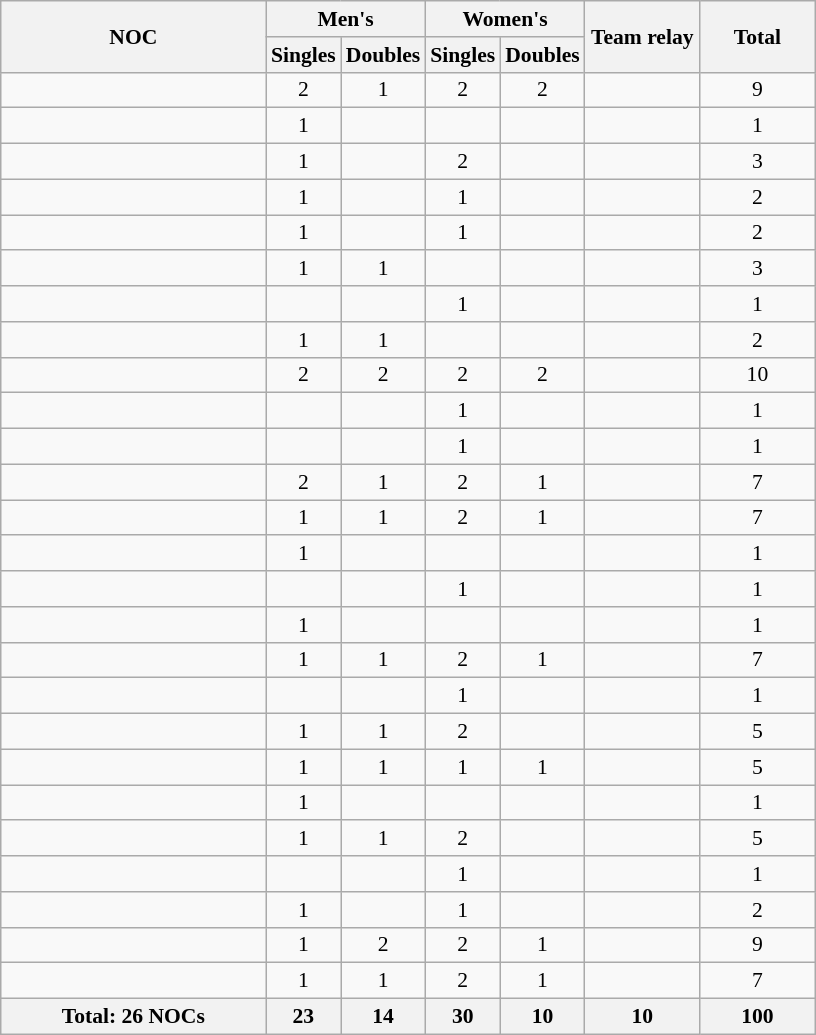<table class="wikitable" style="text-align:center; font-size:90%">
<tr>
<th width=170 align=left rowspan=2>NOC</th>
<th width=60 colspan=2>Men's</th>
<th width=60 colspan=2>Women's</th>
<th width=70 rowspan=2>Team relay</th>
<th width=70 rowspan=2>Total</th>
</tr>
<tr>
<th>Singles</th>
<th>Doubles</th>
<th>Singles</th>
<th>Doubles</th>
</tr>
<tr>
<td align=left></td>
<td>2</td>
<td>1</td>
<td>2</td>
<td>2</td>
<td></td>
<td>9</td>
</tr>
<tr>
<td align=left></td>
<td>1</td>
<td></td>
<td></td>
<td></td>
<td></td>
<td>1</td>
</tr>
<tr>
<td align=left></td>
<td>1</td>
<td></td>
<td>2</td>
<td></td>
<td></td>
<td>3</td>
</tr>
<tr>
<td align=left></td>
<td>1</td>
<td></td>
<td>1</td>
<td></td>
<td></td>
<td>2</td>
</tr>
<tr>
<td align=left></td>
<td>1</td>
<td></td>
<td>1</td>
<td></td>
<td></td>
<td>2</td>
</tr>
<tr>
<td align=left></td>
<td>1</td>
<td>1</td>
<td></td>
<td></td>
<td></td>
<td>3</td>
</tr>
<tr>
<td align=left></td>
<td></td>
<td></td>
<td>1</td>
<td></td>
<td></td>
<td>1</td>
</tr>
<tr>
<td align=left></td>
<td>1</td>
<td>1</td>
<td></td>
<td></td>
<td></td>
<td>2</td>
</tr>
<tr>
<td align=left></td>
<td>2</td>
<td>2</td>
<td>2</td>
<td>2</td>
<td></td>
<td>10</td>
</tr>
<tr>
<td align=left></td>
<td></td>
<td></td>
<td>1</td>
<td></td>
<td></td>
<td>1</td>
</tr>
<tr>
<td align=left></td>
<td></td>
<td></td>
<td>1</td>
<td></td>
<td></td>
<td>1</td>
</tr>
<tr>
<td align=left></td>
<td>2</td>
<td>1</td>
<td>2</td>
<td>1</td>
<td></td>
<td>7</td>
</tr>
<tr>
<td align=left></td>
<td>1</td>
<td>1</td>
<td>2</td>
<td>1</td>
<td></td>
<td>7</td>
</tr>
<tr>
<td align=left></td>
<td>1</td>
<td></td>
<td></td>
<td></td>
<td></td>
<td>1</td>
</tr>
<tr>
<td align=left></td>
<td></td>
<td></td>
<td>1</td>
<td></td>
<td></td>
<td>1</td>
</tr>
<tr>
<td align=left></td>
<td>1</td>
<td></td>
<td></td>
<td></td>
<td></td>
<td>1</td>
</tr>
<tr>
<td align=left></td>
<td>1</td>
<td>1</td>
<td>2</td>
<td>1</td>
<td></td>
<td>7</td>
</tr>
<tr>
<td align=left></td>
<td></td>
<td></td>
<td>1</td>
<td></td>
<td></td>
<td>1</td>
</tr>
<tr>
<td align=left></td>
<td>1</td>
<td>1</td>
<td>2</td>
<td></td>
<td></td>
<td>5</td>
</tr>
<tr>
<td align=left></td>
<td>1</td>
<td>1</td>
<td>1</td>
<td>1</td>
<td></td>
<td>5</td>
</tr>
<tr>
<td align=left></td>
<td>1</td>
<td></td>
<td></td>
<td></td>
<td></td>
<td>1</td>
</tr>
<tr>
<td align=left></td>
<td>1</td>
<td>1</td>
<td>2</td>
<td></td>
<td></td>
<td>5</td>
</tr>
<tr>
<td align=left></td>
<td></td>
<td></td>
<td>1</td>
<td></td>
<td></td>
<td>1</td>
</tr>
<tr>
<td align=left></td>
<td>1</td>
<td></td>
<td>1</td>
<td></td>
<td></td>
<td>2</td>
</tr>
<tr>
<td align=left></td>
<td>1</td>
<td>2</td>
<td>2</td>
<td>1</td>
<td></td>
<td>9</td>
</tr>
<tr>
<td align=left></td>
<td>1</td>
<td>1</td>
<td>2</td>
<td>1</td>
<td></td>
<td>7</td>
</tr>
<tr>
<th>Total: 26 NOCs</th>
<th>23</th>
<th>14</th>
<th>30</th>
<th>10</th>
<th>10</th>
<th>100</th>
</tr>
</table>
